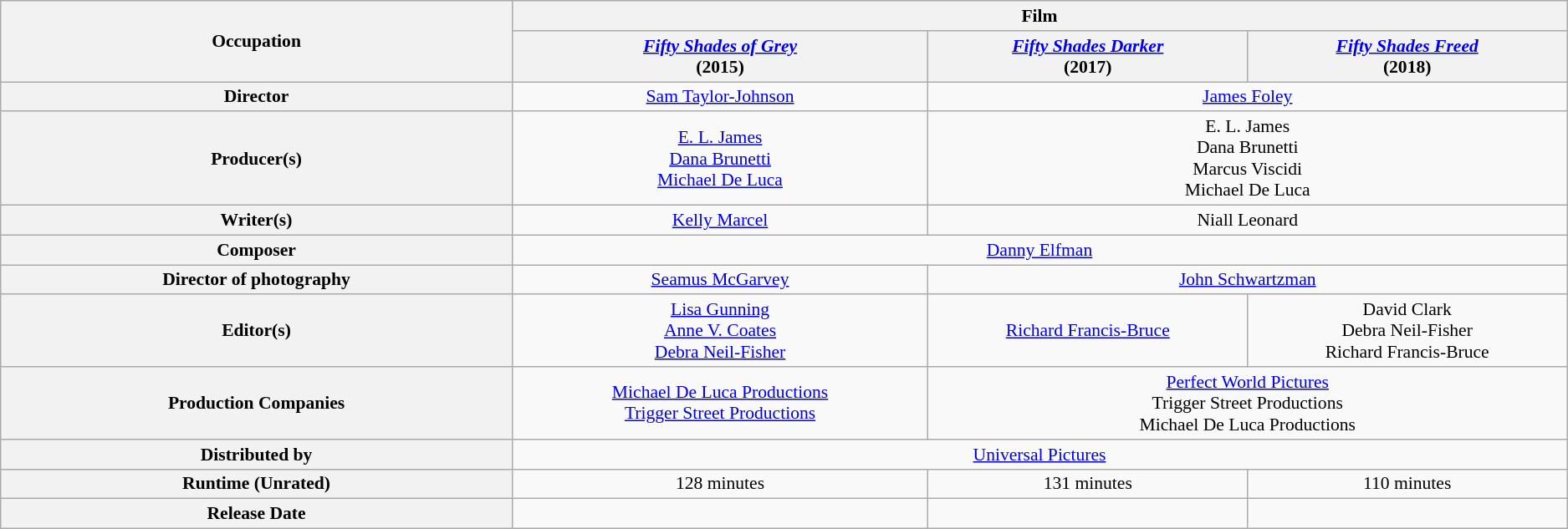<table class="wikitable" style="text-align:center; font-size:90%">
<tr>
<th rowspan="2" style="width:16%;">Occupation</th>
<th colspan="3" style="width:33%;">Film</th>
</tr>
<tr>
<th><em><a href='#'>Fifty Shades of Grey</a></em> <br>(2015)</th>
<th><em><a href='#'>Fifty Shades Darker</a></em> <br>(2017)</th>
<th><em><a href='#'>Fifty Shades Freed</a></em> <br>(2018)</th>
</tr>
<tr>
<th>Director</th>
<td><a href='#'>Sam Taylor-Johnson</a></td>
<td colspan="2"><a href='#'>James Foley</a></td>
</tr>
<tr>
<th>Producer(s)</th>
<td><a href='#'>E. L. James</a> <br><a href='#'>Dana Brunetti</a> <br><a href='#'>Michael De Luca</a></td>
<td colspan="2">E. L. James <br>Dana Brunetti <br>Marcus Viscidi <br>Michael De Luca</td>
</tr>
<tr>
<th>Writer(s)</th>
<td><a href='#'>Kelly Marcel</a></td>
<td colspan="2">Niall Leonard</td>
</tr>
<tr>
<th>Composer</th>
<td colspan="3"><a href='#'>Danny Elfman</a></td>
</tr>
<tr>
<th>Director of photography</th>
<td><a href='#'>Seamus McGarvey</a></td>
<td colspan="2"><a href='#'>John Schwartzman</a></td>
</tr>
<tr>
<th>Editor(s)</th>
<td><a href='#'>Lisa Gunning</a> <br><a href='#'>Anne V. Coates</a> <br><a href='#'>Debra Neil-Fisher</a></td>
<td><a href='#'>Richard Francis-Bruce</a></td>
<td>David Clark <br>Debra Neil-Fisher <br>Richard Francis-Bruce</td>
</tr>
<tr>
<th>Production Companies</th>
<td><a href='#'>Michael De Luca Productions</a><br><a href='#'>Trigger Street Productions</a></td>
<td colspan="2"><a href='#'>Perfect World Pictures</a> <br>Trigger Street Productions <br>Michael De Luca Productions</td>
</tr>
<tr>
<th>Distributed by</th>
<td colspan="3"><a href='#'>Universal Pictures</a></td>
</tr>
<tr>
<th>Runtime (Unrated)</th>
<td>128 minutes</td>
<td>131 minutes</td>
<td>110 minutes</td>
</tr>
<tr>
<th>Release Date</th>
<td></td>
<td></td>
<td></td>
</tr>
</table>
